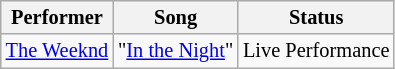<table class="wikitable" style="font-size: 85%">
<tr>
<th>Performer</th>
<th>Song</th>
<th>Status</th>
</tr>
<tr>
<td> <a href='#'>The Weeknd</a></td>
<td>"<a href='#'>In the Night</a>"</td>
<td>Live Performance</td>
</tr>
</table>
